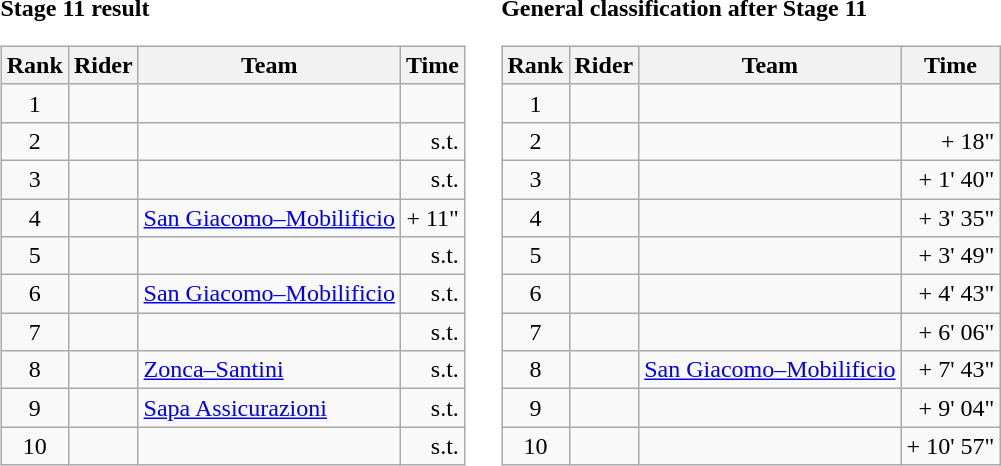<table>
<tr>
<td><strong>Stage 11 result</strong><br><table class="wikitable">
<tr>
<th scope="col">Rank</th>
<th scope="col">Rider</th>
<th scope="col">Team</th>
<th scope="col">Time</th>
</tr>
<tr>
<td style="text-align:center;">1</td>
<td></td>
<td></td>
<td style="text-align:right;"></td>
</tr>
<tr>
<td style="text-align:center;">2</td>
<td></td>
<td></td>
<td style="text-align:right;">s.t.</td>
</tr>
<tr>
<td style="text-align:center;">3</td>
<td></td>
<td></td>
<td style="text-align:right;">s.t.</td>
</tr>
<tr>
<td style="text-align:center;">4</td>
<td></td>
<td><a href='#'>San Giacomo–Mobilificio</a></td>
<td style="text-align:right;">+ 11"</td>
</tr>
<tr>
<td style="text-align:center;">5</td>
<td></td>
<td></td>
<td style="text-align:right;">s.t.</td>
</tr>
<tr>
<td style="text-align:center;">6</td>
<td></td>
<td><a href='#'>San Giacomo–Mobilificio</a></td>
<td style="text-align:right;">s.t.</td>
</tr>
<tr>
<td style="text-align:center;">7</td>
<td></td>
<td></td>
<td style="text-align:right;">s.t.</td>
</tr>
<tr>
<td style="text-align:center;">8</td>
<td></td>
<td><a href='#'>Zonca–Santini</a></td>
<td style="text-align:right;">s.t.</td>
</tr>
<tr>
<td style="text-align:center;">9</td>
<td></td>
<td><a href='#'>Sapa Assicurazioni</a></td>
<td style="text-align:right;">s.t.</td>
</tr>
<tr>
<td style="text-align:center;">10</td>
<td></td>
<td></td>
<td style="text-align:right;">s.t.</td>
</tr>
</table>
</td>
<td></td>
<td><strong>General classification after Stage 11</strong><br><table class="wikitable">
<tr>
<th scope="col">Rank</th>
<th scope="col">Rider</th>
<th scope="col">Team</th>
<th scope="col">Time</th>
</tr>
<tr>
<td style="text-align:center;">1</td>
<td></td>
<td></td>
<td style="text-align:right;"></td>
</tr>
<tr>
<td style="text-align:center;">2</td>
<td></td>
<td></td>
<td style="text-align:right;">+ 18"</td>
</tr>
<tr>
<td style="text-align:center;">3</td>
<td></td>
<td></td>
<td style="text-align:right;">+ 1' 40"</td>
</tr>
<tr>
<td style="text-align:center;">4</td>
<td></td>
<td></td>
<td style="text-align:right;">+ 3' 35"</td>
</tr>
<tr>
<td style="text-align:center;">5</td>
<td></td>
<td></td>
<td style="text-align:right;">+ 3' 49"</td>
</tr>
<tr>
<td style="text-align:center;">6</td>
<td></td>
<td></td>
<td style="text-align:right;">+ 4' 43"</td>
</tr>
<tr>
<td style="text-align:center;">7</td>
<td></td>
<td></td>
<td style="text-align:right;">+ 6' 06"</td>
</tr>
<tr>
<td style="text-align:center;">8</td>
<td></td>
<td><a href='#'>San Giacomo–Mobilificio</a></td>
<td style="text-align:right;">+ 7' 43"</td>
</tr>
<tr>
<td style="text-align:center;">9</td>
<td></td>
<td></td>
<td style="text-align:right;">+ 9' 04"</td>
</tr>
<tr>
<td style="text-align:center;">10</td>
<td></td>
<td></td>
<td style="text-align:right;">+ 10' 57"</td>
</tr>
</table>
</td>
</tr>
</table>
